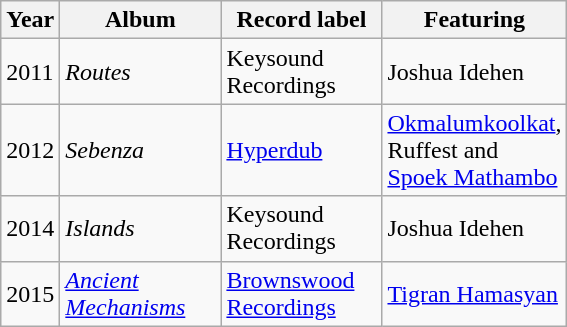<table class="wikitable">
<tr>
<th align="center" width="20">Year</th>
<th align="center" width="100">Album</th>
<th align="center" width="100">Record label</th>
<th align="center" width="50">Featuring</th>
</tr>
<tr>
<td>2011</td>
<td><em>Routes</em></td>
<td>Keysound Recordings</td>
<td>Joshua Idehen</td>
</tr>
<tr>
<td>2012</td>
<td><em>Sebenza</em></td>
<td><a href='#'>Hyperdub</a></td>
<td><a href='#'>Okmalumkoolkat</a>, Ruffest and <a href='#'>Spoek Mathambo</a></td>
</tr>
<tr>
<td>2014</td>
<td><em>Islands</em></td>
<td>Keysound Recordings</td>
<td>Joshua Idehen</td>
</tr>
<tr>
<td>2015</td>
<td><em><a href='#'>Ancient Mechanisms</a></em></td>
<td><a href='#'>Brownswood Recordings</a></td>
<td><a href='#'>Tigran Hamasyan</a></td>
</tr>
</table>
